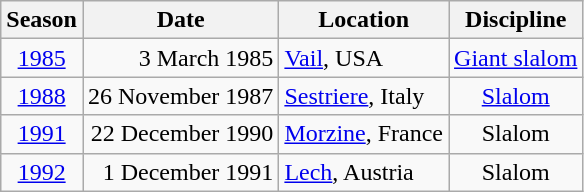<table class="wikitable">
<tr>
<th>Season</th>
<th>Date</th>
<th>Location</th>
<th>Discipline</th>
</tr>
<tr>
<td align=center><a href='#'>1985</a></td>
<td align=right>3 March 1985</td>
<td> <a href='#'>Vail</a>, USA</td>
<td align=center><a href='#'>Giant slalom</a></td>
</tr>
<tr>
<td align=center><a href='#'>1988</a></td>
<td align=right>26 November 1987</td>
<td> <a href='#'>Sestriere</a>, Italy</td>
<td align=center><a href='#'>Slalom</a></td>
</tr>
<tr>
<td align=center><a href='#'>1991</a></td>
<td align=right>22 December 1990</td>
<td> <a href='#'>Morzine</a>, France</td>
<td align=center>Slalom</td>
</tr>
<tr>
<td align=center><a href='#'>1992</a></td>
<td align=right>1 December 1991</td>
<td> <a href='#'>Lech</a>, Austria</td>
<td align=center>Slalom</td>
</tr>
</table>
